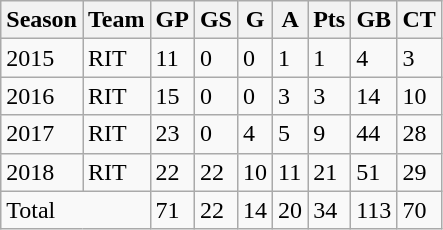<table class="wikitable">
<tr>
<th>Season</th>
<th>Team</th>
<th>GP</th>
<th>GS</th>
<th>G</th>
<th>A</th>
<th>Pts</th>
<th>GB</th>
<th>CT</th>
</tr>
<tr>
<td>2015</td>
<td>RIT</td>
<td>11</td>
<td>0</td>
<td>0</td>
<td>1</td>
<td>1</td>
<td>4</td>
<td>3</td>
</tr>
<tr>
<td>2016</td>
<td>RIT</td>
<td>15</td>
<td>0</td>
<td>0</td>
<td>3</td>
<td>3</td>
<td>14</td>
<td>10</td>
</tr>
<tr>
<td>2017</td>
<td>RIT</td>
<td>23</td>
<td>0</td>
<td>4</td>
<td>5</td>
<td>9</td>
<td>44</td>
<td>28</td>
</tr>
<tr>
<td>2018</td>
<td>RIT</td>
<td>22</td>
<td>22</td>
<td>10</td>
<td>11</td>
<td>21</td>
<td>51</td>
<td>29</td>
</tr>
<tr>
<td colspan="2">Total</td>
<td>71</td>
<td>22</td>
<td>14</td>
<td>20</td>
<td>34</td>
<td>113</td>
<td>70</td>
</tr>
</table>
